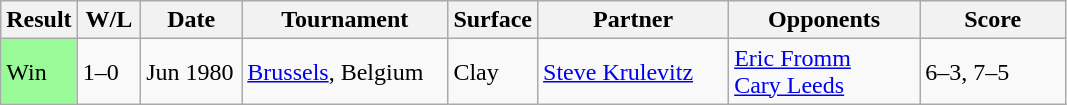<table class="sortable wikitable">
<tr>
<th style="width:40px">Result</th>
<th style="width:35px" class="unsortable">W/L</th>
<th style="width:60px">Date</th>
<th style="width:130px">Tournament</th>
<th style="width:50px">Surface</th>
<th style="width:120px">Partner</th>
<th style="width:120px">Opponents</th>
<th style="width:90px" class="unsortable">Score</th>
</tr>
<tr>
<td style="background:#98fb98;">Win</td>
<td>1–0</td>
<td>Jun 1980</td>
<td><a href='#'>Brussels</a>, Belgium</td>
<td>Clay</td>
<td> <a href='#'>Steve Krulevitz</a></td>
<td> <a href='#'>Eric Fromm</a><br> <a href='#'>Cary Leeds</a></td>
<td>6–3, 7–5</td>
</tr>
</table>
